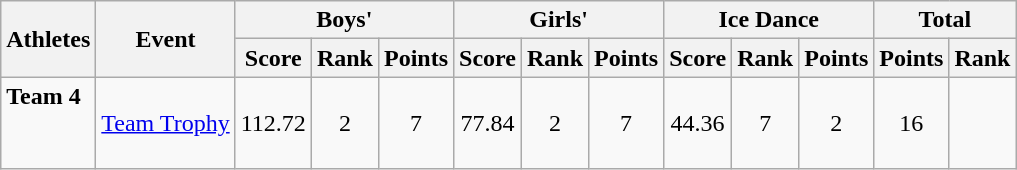<table class="wikitable">
<tr>
<th rowspan="2">Athletes</th>
<th rowspan="2">Event</th>
<th colspan="3">Boys'</th>
<th colspan="3">Girls'</th>
<th colspan="3">Ice Dance</th>
<th colspan="2">Total</th>
</tr>
<tr>
<th>Score</th>
<th>Rank</th>
<th>Points</th>
<th>Score</th>
<th>Rank</th>
<th>Points</th>
<th>Score</th>
<th>Rank</th>
<th>Points</th>
<th>Points</th>
<th>Rank</th>
</tr>
<tr>
<td><strong>Team 4</strong><br><br><br></td>
<td><a href='#'>Team Trophy</a></td>
<td align="center">112.72</td>
<td align="center">2</td>
<td align="center">7</td>
<td align="center">77.84</td>
<td align="center">2</td>
<td align="center">7</td>
<td align="center">44.36</td>
<td align="center">7</td>
<td align="center">2</td>
<td align="center">16</td>
<td align="center"></td>
</tr>
</table>
